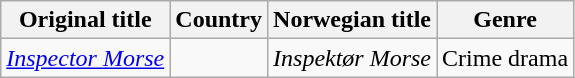<table class="wikitable">
<tr>
<th>Original title</th>
<th>Country</th>
<th>Norwegian title</th>
<th>Genre</th>
</tr>
<tr>
<td><em><a href='#'>Inspector Morse</a></em></td>
<td></td>
<td><em>Inspektør Morse</em></td>
<td>Crime drama</td>
</tr>
</table>
